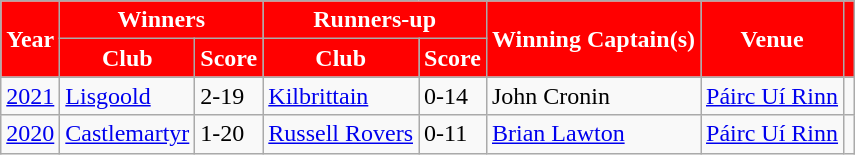<table class="wikitable plainrowheaders sortable">
<tr>
<th rowspan="2" style="background:red;color:white" scope="col" !>Year</th>
<th colspan="2" style="background:red;color:white" scope="col" !>Winners</th>
<th colspan="2" style="background:red;color:white" class="unsortable" scope="col" !>Runners-up</th>
<th rowspan="2" style="background:red;color:white" scope="col" !>Winning Captain(s)</th>
<th rowspan="2" style="background:red;color:white" scope="col" !>Venue</th>
<th rowspan="2" style="background:red;color:white" scope="col" !></th>
</tr>
<tr>
<th style="background:red;color:white" scope="col" !>Club</th>
<th style="background:red;color:white" scope="col" !>Score</th>
<th style="background:red;color:white" class="unsortable" scope="col" !>Club</th>
<th style="background:red;color:white" class="unsortable" scope="col" !>Score</th>
</tr>
<tr>
<td><a href='#'>2021</a></td>
<td><a href='#'>Lisgoold</a></td>
<td>2-19</td>
<td><a href='#'>Kilbrittain</a></td>
<td>0-14</td>
<td>John Cronin</td>
<td><a href='#'>Páirc Uí Rinn</a></td>
<td></td>
</tr>
<tr>
<td><a href='#'>2020</a></td>
<td><a href='#'>Castlemartyr</a></td>
<td>1-20</td>
<td><a href='#'>Russell Rovers</a></td>
<td>0-11</td>
<td><a href='#'>Brian Lawton</a></td>
<td><a href='#'>Páirc Uí Rinn</a></td>
<td></td>
</tr>
</table>
